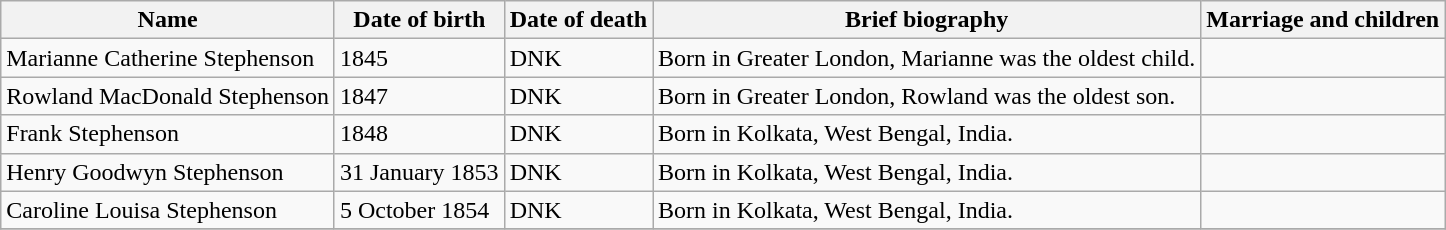<table class="wikitable">
<tr>
<th>Name</th>
<th>Date of birth</th>
<th>Date of death</th>
<th>Brief biography</th>
<th>Marriage and children</th>
</tr>
<tr>
<td style="white-space:nowrap;">Marianne Catherine Stephenson</td>
<td>1845</td>
<td>DNK</td>
<td>Born in Greater London, Marianne was the oldest child.</td>
<td></td>
</tr>
<tr>
<td>Rowland MacDonald Stephenson</td>
<td>1847</td>
<td>DNK</td>
<td>Born in Greater London, Rowland was the oldest son.</td>
<td></td>
</tr>
<tr>
<td>Frank Stephenson</td>
<td>1848</td>
<td>DNK</td>
<td>Born in Kolkata, West Bengal, India.</td>
<td></td>
</tr>
<tr>
<td>Henry Goodwyn Stephenson</td>
<td>31 January 1853</td>
<td>DNK</td>
<td>Born in Kolkata, West Bengal, India.</td>
<td></td>
</tr>
<tr>
<td style="white-space:nowrap;">Caroline Louisa Stephenson</td>
<td>5 October 1854</td>
<td>DNK</td>
<td>Born in Kolkata, West Bengal, India.</td>
<td></td>
</tr>
<tr>
</tr>
</table>
